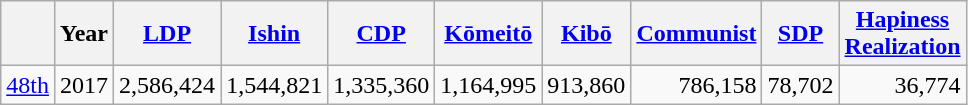<table class="wikitable" style="text-align:right">
<tr>
<th></th>
<th>Year</th>
<th nowrap=""><a href='#'>LDP</a></th>
<th nowrap=""><a href='#'>Ishin</a></th>
<th nowrap=""><a href='#'>CDP</a><br></th>
<th><a href='#'>Kōmeitō</a></th>
<th><a href='#'>Kibō</a></th>
<th><a href='#'>Communist</a></th>
<th><a href='#'>SDP</a></th>
<th><a href='#'>Hapiness<br>Realization</a></th>
</tr>
<tr>
<td><a href='#'>48th</a></td>
<td>2017</td>
<td>2,586,424</td>
<td>1,544,821</td>
<td>1,335,360</td>
<td>1,164,995</td>
<td>913,860</td>
<td>786,158</td>
<td>78,702</td>
<td>36,774</td>
</tr>
</table>
